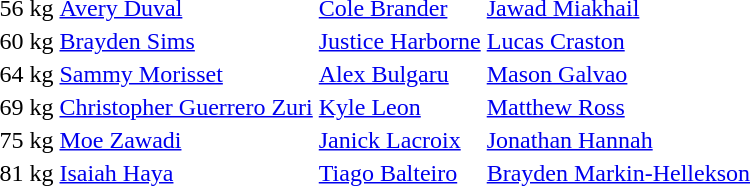<table>
<tr>
<td>56 kg</td>
<td><a href='#'>Avery Duval</a><br></td>
<td><a href='#'>Cole Brander</a><br></td>
<td><a href='#'>Jawad Miakhail</a><br></td>
</tr>
<tr>
<td>60 kg</td>
<td><a href='#'>Brayden Sims</a><br></td>
<td><a href='#'>Justice Harborne</a><br></td>
<td><a href='#'>Lucas Craston</a><br></td>
</tr>
<tr>
<td>64 kg</td>
<td><a href='#'>Sammy Morisset</a><br></td>
<td><a href='#'>Alex Bulgaru</a><br></td>
<td><a href='#'>Mason Galvao</a><br></td>
</tr>
<tr>
<td>69 kg</td>
<td><a href='#'>Christopher Guerrero Zuri</a><br></td>
<td><a href='#'>Kyle Leon</a><br></td>
<td><a href='#'>Matthew Ross</a><br></td>
</tr>
<tr>
<td>75 kg</td>
<td><a href='#'>Moe Zawadi</a><br></td>
<td><a href='#'>Janick Lacroix</a><br></td>
<td><a href='#'>Jonathan Hannah</a><br></td>
</tr>
<tr>
<td>81 kg</td>
<td><a href='#'>Isaiah Haya</a><br></td>
<td><a href='#'>Tiago Balteiro</a><br></td>
<td><a href='#'>Brayden Markin-Hellekson</a><br></td>
</tr>
</table>
